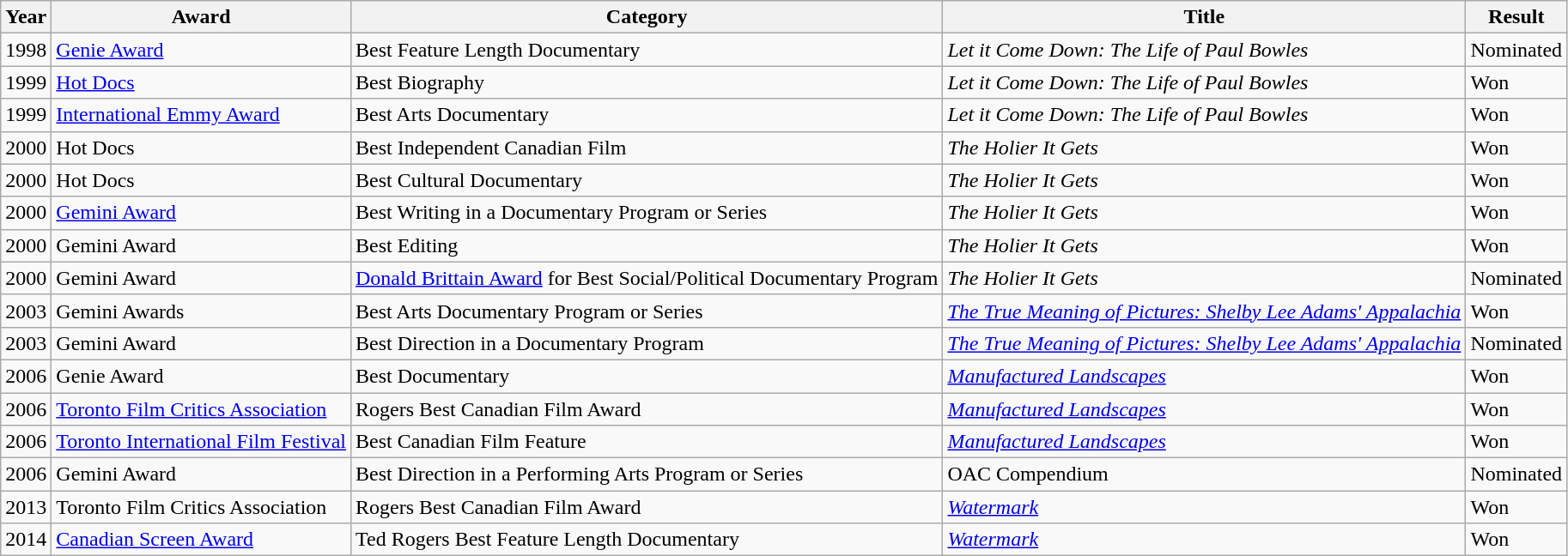<table class="wikitable">
<tr>
<th>Year</th>
<th>Award</th>
<th>Category</th>
<th>Title</th>
<th>Result</th>
</tr>
<tr>
<td>1998</td>
<td><a href='#'>Genie Award</a></td>
<td>Best Feature Length Documentary</td>
<td><em>Let it Come Down: The Life of Paul Bowles</em></td>
<td>Nominated</td>
</tr>
<tr>
<td>1999</td>
<td><a href='#'>Hot Docs</a></td>
<td>Best Biography</td>
<td><em>Let it Come Down: The Life of Paul Bowles</em></td>
<td>Won</td>
</tr>
<tr>
<td>1999</td>
<td><a href='#'>International Emmy Award</a></td>
<td>Best Arts Documentary</td>
<td><em>Let it Come Down: The Life of Paul Bowles</em></td>
<td>Won</td>
</tr>
<tr>
<td>2000</td>
<td>Hot Docs</td>
<td>Best Independent Canadian Film</td>
<td><em>The Holier It Gets</em></td>
<td>Won</td>
</tr>
<tr>
<td>2000</td>
<td>Hot Docs</td>
<td>Best Cultural Documentary</td>
<td><em>The Holier It Gets</em></td>
<td>Won</td>
</tr>
<tr>
<td>2000</td>
<td><a href='#'>Gemini Award</a></td>
<td>Best Writing in a Documentary Program or Series</td>
<td><em>The Holier It Gets</em></td>
<td>Won</td>
</tr>
<tr>
<td>2000</td>
<td>Gemini Award</td>
<td>Best Editing</td>
<td><em>The Holier It Gets</em></td>
<td>Won</td>
</tr>
<tr>
<td>2000</td>
<td>Gemini Award</td>
<td><a href='#'>Donald Brittain Award</a> for Best Social/Political Documentary Program</td>
<td><em>The Holier It Gets</em></td>
<td>Nominated</td>
</tr>
<tr>
<td>2003</td>
<td>Gemini Awards</td>
<td>Best Arts Documentary Program or Series</td>
<td><em><a href='#'>The True Meaning of Pictures: Shelby Lee Adams' Appalachia</a></em></td>
<td>Won</td>
</tr>
<tr>
<td>2003</td>
<td>Gemini Award</td>
<td>Best Direction in a Documentary Program</td>
<td><em><a href='#'>The True Meaning of Pictures: Shelby Lee Adams' Appalachia</a></em></td>
<td>Nominated</td>
</tr>
<tr>
<td>2006</td>
<td>Genie Award</td>
<td>Best Documentary</td>
<td><em><a href='#'>Manufactured Landscapes</a></em></td>
<td>Won</td>
</tr>
<tr>
<td>2006</td>
<td><a href='#'>Toronto Film Critics Association</a></td>
<td>Rogers Best Canadian Film Award</td>
<td><em><a href='#'>Manufactured Landscapes</a></em></td>
<td>Won</td>
</tr>
<tr>
<td>2006</td>
<td><a href='#'>Toronto International Film Festival</a></td>
<td>Best Canadian Film Feature</td>
<td><em><a href='#'>Manufactured Landscapes</a></em></td>
<td>Won</td>
</tr>
<tr>
<td>2006</td>
<td>Gemini Award</td>
<td>Best Direction in a Performing Arts Program or Series</td>
<td>OAC Compendium</td>
<td>Nominated</td>
</tr>
<tr>
<td>2013</td>
<td>Toronto Film Critics Association</td>
<td>Rogers Best Canadian Film Award</td>
<td><a href='#'><em>Watermark</em></a></td>
<td>Won</td>
</tr>
<tr>
<td>2014</td>
<td><a href='#'>Canadian Screen Award</a></td>
<td>Ted Rogers Best Feature Length Documentary</td>
<td><a href='#'><em>Watermark</em></a></td>
<td>Won</td>
</tr>
</table>
